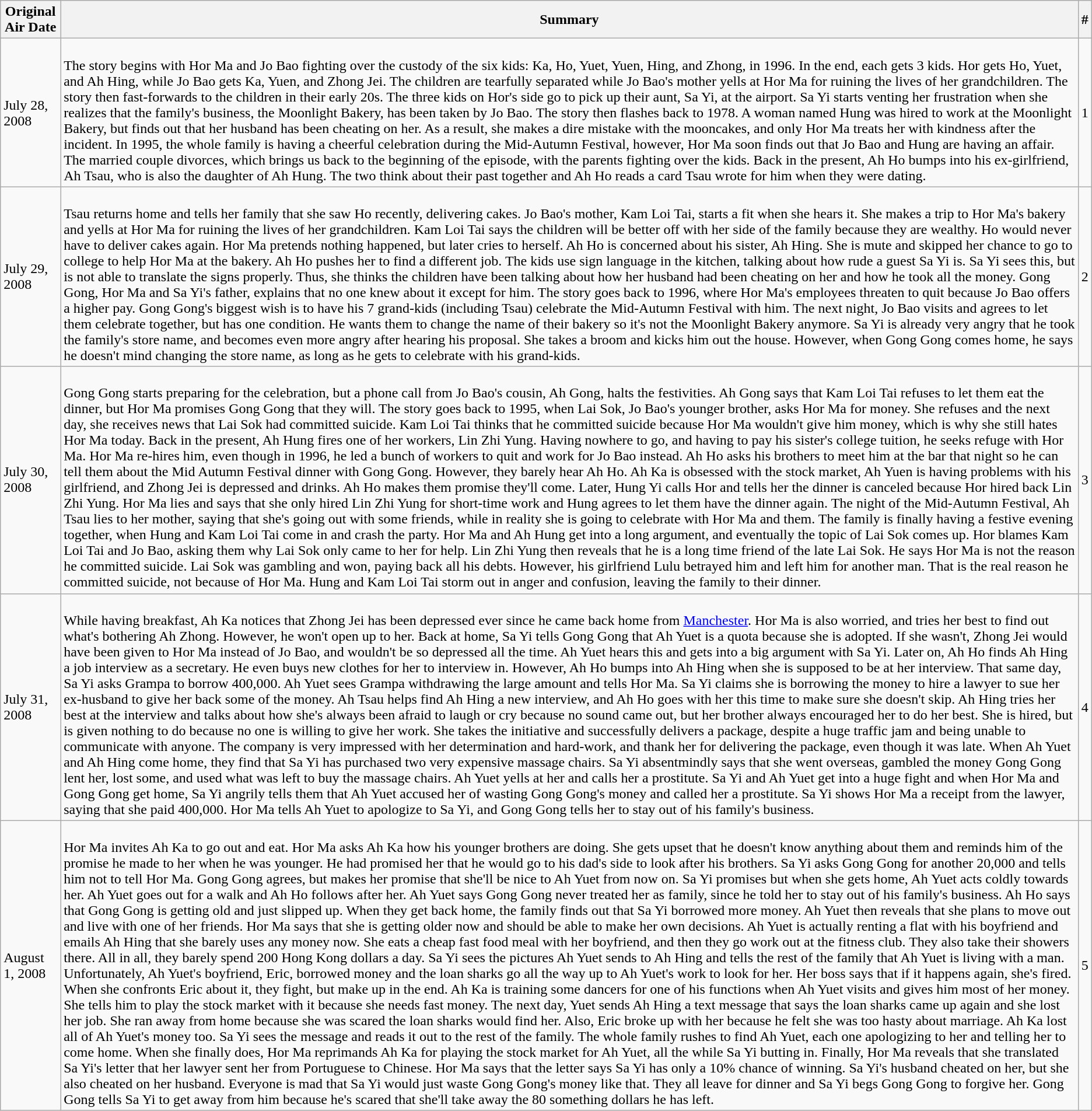<table class="wikitable">
<tr>
<th>Original Air Date</th>
<th>Summary</th>
<th>#</th>
</tr>
<tr>
<td>July 28, 2008</td>
<td><br>The story begins with Hor Ma and Jo Bao fighting over the custody of the six kids: Ka, Ho, Yuet, Yuen, Hing, and Zhong, in 1996. In the end, each gets 3 kids. Hor gets Ho, Yuet, and Ah Hing, while Jo Bao gets Ka, Yuen, and Zhong Jei. The children are tearfully separated while Jo Bao's mother yells at Hor Ma for ruining the lives of her grandchildren. The story then fast-forwards to the children in their early 20s. The three kids on Hor's side go to pick up their aunt, Sa Yi, at the airport. Sa Yi starts venting her frustration when she realizes that the family's business, the Moonlight Bakery, has been taken by Jo Bao. The story then flashes back to 1978. A woman named Hung was hired to work at the Moonlight Bakery, but finds out that her husband has been cheating on her. As a result, she makes a dire mistake with the mooncakes, and only Hor Ma treats her with kindness after the incident. In 1995, the whole family is having a cheerful celebration during the Mid-Autumn Festival, however, Hor Ma soon finds out that Jo Bao and Hung are having an affair. The married couple divorces, which brings us back to the beginning of the episode, with the parents fighting over the kids. Back in the present, Ah Ho bumps into his ex-girlfriend, Ah Tsau, who is also the daughter of Ah Hung. The two think about their past together and Ah Ho reads a card Tsau wrote for him when they were dating.</td>
<td>1</td>
</tr>
<tr>
<td>July 29, 2008</td>
<td><br>Tsau returns home and tells her family that she saw Ho recently, delivering cakes. Jo Bao's mother, Kam Loi Tai, starts a fit when she hears it. She makes a trip to Hor Ma's bakery and yells at Hor Ma for ruining the lives of her grandchildren. Kam Loi Tai says the children will be better off with her side of the family because they are wealthy. Ho would never have to deliver cakes again. Hor Ma pretends nothing happened, but later cries to herself. Ah Ho is concerned about his sister, Ah Hing. She is mute and skipped her chance to go to college to help Hor Ma at the bakery. Ah Ho pushes her to find a different job. The kids use sign language in the kitchen, talking about how rude a guest Sa Yi is. Sa Yi sees this, but is not able to translate the signs properly. Thus, she thinks the children have been talking about how her husband had been cheating on her and how he took all the money. Gong Gong, Hor Ma and Sa Yi's father, explains that no one knew about it except for him. The story goes back to 1996, where Hor Ma's employees threaten to quit because Jo Bao offers a higher pay. Gong Gong's biggest wish is to have his 7 grand-kids (including Tsau) celebrate the Mid-Autumn Festival with him. The next night, Jo Bao visits and agrees to let them celebrate together, but has one condition. He wants them to change the name of their bakery so it's not the Moonlight Bakery anymore. Sa Yi is already very angry that he took the family's store name, and becomes even more angry after hearing his proposal. She takes a broom and kicks him out the house. However, when Gong Gong comes home, he says he doesn't mind changing the store name, as long as he gets to celebrate with his grand-kids.</td>
<td>2</td>
</tr>
<tr>
<td>July 30, 2008</td>
<td><br>Gong Gong starts preparing for the celebration, but a phone call from Jo Bao's cousin, Ah Gong, halts the festivities. Ah Gong says that Kam Loi Tai refuses to let them eat the dinner, but Hor Ma promises Gong Gong that they will. The story goes back to 1995, when Lai Sok, Jo Bao's younger brother, asks Hor Ma for money. She refuses and the next day, she receives news that Lai Sok had committed suicide. Kam Loi Tai thinks that he committed suicide because Hor Ma wouldn't give him money, which is why she still hates Hor Ma today. Back in the present, Ah Hung fires one of her workers, Lin Zhi Yung. Having nowhere to go, and having to pay his sister's college tuition, he seeks refuge with Hor Ma. Hor Ma re-hires him, even though in 1996, he led a bunch of workers to quit and work for Jo Bao instead. Ah Ho asks his brothers to meet him at the bar that night so he can tell them about the Mid Autumn Festival dinner with Gong Gong. However, they barely hear Ah Ho. Ah Ka is obsessed with the stock market, Ah Yuen is having problems with his girlfriend, and Zhong Jei is depressed and drinks. Ah Ho makes them promise they'll come. Later, Hung Yi calls Hor and tells her the dinner is canceled because Hor hired back Lin Zhi Yung. Hor Ma lies and says that she only hired Lin Zhi Yung for short-time work and Hung agrees to let them have the dinner again. The night of the Mid-Autumn Festival, Ah Tsau lies to her mother, saying that she's going out with some friends, while in reality she is going to celebrate with Hor Ma and them. The family is finally having a festive evening together, when Hung and Kam Loi Tai come in and crash the party. Hor Ma and Ah Hung get into a long argument, and eventually the topic of Lai Sok comes up. Hor blames Kam Loi Tai and Jo Bao, asking them why Lai Sok only came to her for help. Lin Zhi Yung then reveals that he is a long time friend of the late Lai Sok. He says Hor Ma is not the reason he committed suicide. Lai Sok was gambling and won, paying back all his debts. However, his girlfriend Lulu betrayed him and left him for another man. That is the real reason he committed suicide, not because of Hor Ma. Hung and Kam Loi Tai storm out in anger and confusion, leaving the family to their dinner.</td>
<td>3</td>
</tr>
<tr>
<td>July 31, 2008</td>
<td><br>While having breakfast, Ah Ka notices that Zhong Jei has been depressed ever since he came back home from <a href='#'>Manchester</a>. Hor Ma is also worried, and tries her best to find out what's bothering Ah Zhong. However, he won't open up to her. Back at home, Sa Yi tells Gong Gong that Ah Yuet is a quota because she is adopted. If she wasn't, Zhong Jei would have been given to Hor Ma instead of Jo Bao, and wouldn't be so depressed all the time. Ah Yuet hears this and gets into a big argument with Sa Yi. Later on, Ah Ho finds Ah Hing a job interview as a secretary. He even buys new clothes for her to interview in. However, Ah Ho bumps into Ah Hing when she is supposed to be at her interview. That same day, Sa Yi asks Grampa to borrow 400,000. Ah Yuet sees Grampa withdrawing the large amount and tells Hor Ma. Sa Yi claims she is borrowing the money to hire a lawyer to sue her ex-husband to give her back some of the money. Ah Tsau helps find Ah Hing a new interview, and Ah Ho goes with her this time to make sure she doesn't skip. Ah Hing tries her best at the interview and talks about how she's always been afraid to laugh or cry because no sound came out, but her brother always encouraged her to do her best. She is hired, but is given nothing to do because no one is willing to give her work. She takes the initiative and successfully delivers a package, despite a huge traffic jam and being unable to communicate with anyone. The company is very impressed with her determination and hard-work, and thank her for delivering the package, even though it was late. When Ah Yuet and Ah Hing come home, they find that Sa Yi has purchased two very expensive massage chairs. Sa Yi absentmindly says that she went overseas, gambled the money Gong Gong lent her, lost some, and used what was left to buy the massage chairs. Ah Yuet yells at her and calls her a prostitute. Sa Yi and Ah Yuet get into a huge fight and when Hor Ma and Gong Gong get home, Sa Yi angrily tells them that Ah Yuet accused her of wasting Gong Gong's money and called her a prostitute. Sa Yi shows Hor Ma a receipt from the lawyer, saying that she paid 400,000. Hor Ma tells Ah Yuet to apologize to Sa Yi, and Gong Gong tells her to stay out of his family's business.</td>
<td>4</td>
</tr>
<tr>
<td>August 1, 2008</td>
<td><br>Hor Ma invites Ah Ka to go out and eat. Hor Ma asks Ah Ka how his younger brothers are doing. She gets upset that he doesn't know anything about them and reminds him of the promise he made to her when he was younger. He had promised her that he would go to his dad's side to look after his brothers. Sa Yi asks Gong Gong for another 20,000 and tells him not to tell Hor Ma. Gong Gong agrees, but makes her promise that she'll be nice to Ah Yuet from now on. Sa Yi promises but when she gets home, Ah Yuet acts coldly towards her. Ah Yuet goes out for a walk and Ah Ho follows after her. Ah Yuet says Gong Gong never treated her as family, since he told her to stay out of his family's business. Ah Ho says that Gong Gong is getting old and just slipped up. When they get back home, the family finds out that Sa Yi borrowed more money. Ah Yuet then reveals that she plans to move out and live with one of her friends. Hor Ma says that she is getting older now and should be able to make her own decisions. Ah Yuet is actually renting a flat with his boyfriend and emails Ah Hing that she barely uses any money now. She eats a cheap fast food meal with her boyfriend, and then they go work out at the fitness club. They also take their showers there. All in all, they barely spend 200 Hong Kong dollars a day. Sa Yi sees the pictures Ah Yuet sends to Ah Hing and tells the rest of the family that Ah Yuet is living with a man. Unfortunately, Ah Yuet's boyfriend, Eric, borrowed money and the loan sharks go all the way up to Ah Yuet's work to look for her. Her boss says that if it happens again, she's fired. When she confronts Eric about it, they fight, but make up in the end. Ah Ka is training some dancers for one of his functions when Ah Yuet visits and gives him most of her money. She tells him to play the stock market with it because she needs fast money. The next day, Yuet sends Ah Hing a text message that says the loan sharks came up again and she lost her job. She ran away from home because she was scared the loan sharks would find her. Also, Eric broke up with her because he felt she was too hasty about marriage. Ah Ka lost all of Ah Yuet's money too. Sa Yi sees the message and reads it out to the rest of the family. The whole family rushes to find Ah Yuet, each one apologizing to her and telling her to come home. When she finally does, Hor Ma reprimands Ah Ka for playing the stock market for Ah Yuet, all the while Sa Yi butting in. Finally, Hor Ma reveals that she translated Sa Yi's letter that her lawyer sent her from Portuguese to Chinese. Hor Ma says that the letter says Sa Yi has only a 10% chance of winning. Sa Yi's husband cheated on her, but she also cheated on her husband. Everyone is mad that Sa Yi would just waste Gong Gong's money like that. They all leave for dinner and Sa Yi begs Gong Gong to forgive her. Gong Gong tells Sa Yi to get away from him because he's scared that she'll take away the 80 something dollars he has left.</td>
<td>5</td>
</tr>
</table>
